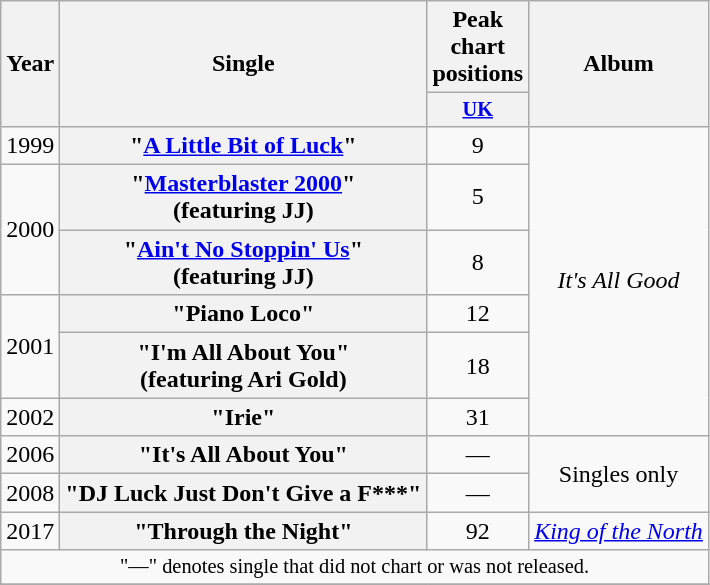<table class="wikitable plainrowheaders" style="text-align:center;">
<tr>
<th scope="col" rowspan="2">Year</th>
<th scope="col" rowspan="2">Single</th>
<th scope="col" colspan="1">Peak chart positions</th>
<th scope="col" rowspan="2">Album</th>
</tr>
<tr>
<th scope="col" style="width:3em;font-size:85%;"><a href='#'>UK</a><br></th>
</tr>
<tr>
<td>1999</td>
<th scope="row">"<a href='#'>A Little Bit of Luck</a>"</th>
<td>9</td>
<td rowspan="6"><em>It's All Good</em></td>
</tr>
<tr>
<td rowspan=2>2000</td>
<th scope="row">"<a href='#'>Masterblaster 2000</a>"<br><span>(featuring JJ)</span></th>
<td>5</td>
</tr>
<tr>
<th scope="row">"<a href='#'>Ain't No Stoppin' Us</a>"<br><span>(featuring JJ)</span></th>
<td>8</td>
</tr>
<tr>
<td rowspan=2>2001</td>
<th scope="row">"Piano Loco"</th>
<td>12</td>
</tr>
<tr>
<th scope="row">"I'm All About You"<br><span>(featuring Ari Gold)</span></th>
<td>18</td>
</tr>
<tr>
<td>2002</td>
<th scope="row">"Irie"</th>
<td>31</td>
</tr>
<tr>
<td>2006</td>
<th scope="row">"It's All About You"</th>
<td>—</td>
<td rowspan="2">Singles only</td>
</tr>
<tr>
<td>2008</td>
<th scope="row">"DJ Luck Just Don't Give a F***"</th>
<td>—</td>
</tr>
<tr>
<td>2017</td>
<th scope="row">"Through the Night"<br></th>
<td>92</td>
<td><em><a href='#'>King of the North</a></em></td>
</tr>
<tr>
<td colspan="18" style="font-size:85%">"—" denotes single that did not chart or was not released.</td>
</tr>
<tr>
</tr>
</table>
